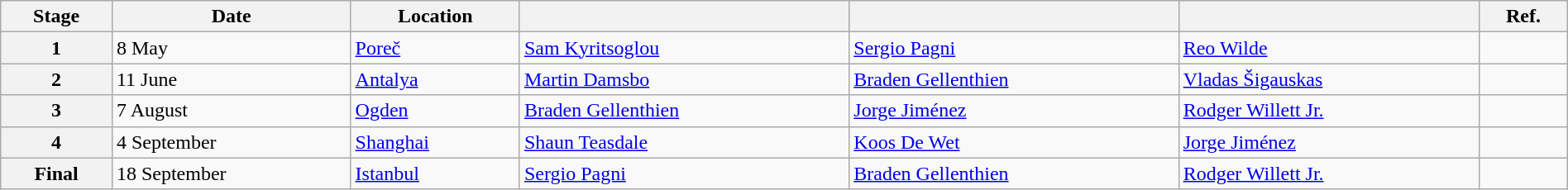<table class="wikitable" style="width:100%">
<tr>
<th>Stage</th>
<th>Date</th>
<th>Location</th>
<th></th>
<th></th>
<th></th>
<th>Ref.</th>
</tr>
<tr>
<th>1</th>
<td>8 May</td>
<td> <a href='#'>Poreč</a></td>
<td> <a href='#'>Sam Kyritsoglou</a></td>
<td> <a href='#'>Sergio Pagni</a></td>
<td> <a href='#'>Reo Wilde</a></td>
<td></td>
</tr>
<tr>
<th>2</th>
<td>11 June</td>
<td> <a href='#'>Antalya</a></td>
<td> <a href='#'>Martin Damsbo</a></td>
<td> <a href='#'>Braden Gellenthien</a></td>
<td> <a href='#'>Vladas Šigauskas</a></td>
<td></td>
</tr>
<tr>
<th>3</th>
<td>7 August</td>
<td> <a href='#'>Ogden</a></td>
<td> <a href='#'>Braden Gellenthien</a></td>
<td> <a href='#'>Jorge Jiménez</a></td>
<td> <a href='#'>Rodger Willett Jr.</a></td>
<td></td>
</tr>
<tr>
<th>4</th>
<td>4 September</td>
<td> <a href='#'>Shanghai</a></td>
<td> <a href='#'>Shaun Teasdale</a></td>
<td> <a href='#'>Koos De Wet</a></td>
<td> <a href='#'>Jorge Jiménez</a></td>
<td></td>
</tr>
<tr>
<th>Final</th>
<td>18 September</td>
<td> <a href='#'>Istanbul</a></td>
<td> <a href='#'>Sergio Pagni</a></td>
<td> <a href='#'>Braden Gellenthien</a></td>
<td> <a href='#'>Rodger Willett Jr.</a></td>
<td></td>
</tr>
</table>
